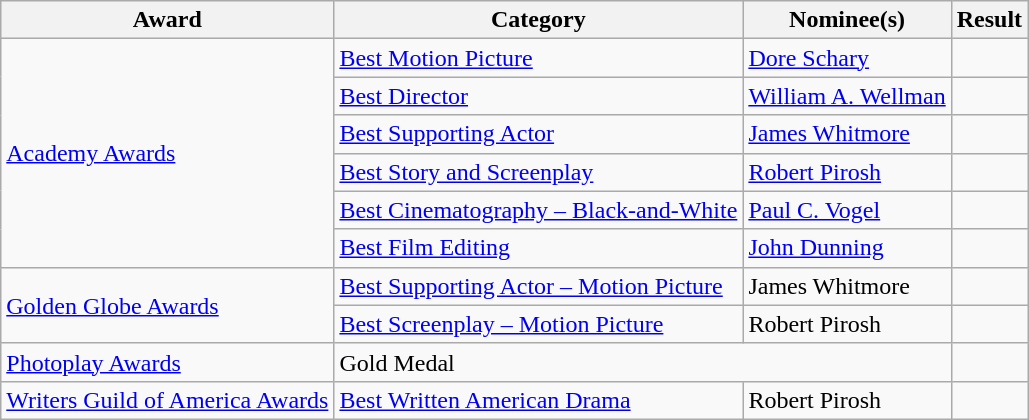<table class="wikitable plainrowheaders">
<tr>
<th>Award</th>
<th>Category</th>
<th>Nominee(s)</th>
<th>Result</th>
</tr>
<tr>
<td rowspan="6"><a href='#'>Academy Awards</a></td>
<td><a href='#'>Best Motion Picture</a></td>
<td><a href='#'>Dore Schary</a></td>
<td></td>
</tr>
<tr>
<td><a href='#'>Best Director</a></td>
<td><a href='#'>William A. Wellman</a></td>
<td></td>
</tr>
<tr>
<td><a href='#'>Best Supporting Actor</a></td>
<td><a href='#'>James Whitmore</a></td>
<td></td>
</tr>
<tr>
<td><a href='#'>Best Story and Screenplay</a></td>
<td><a href='#'>Robert Pirosh</a></td>
<td></td>
</tr>
<tr>
<td><a href='#'>Best Cinematography – Black-and-White</a></td>
<td><a href='#'>Paul C. Vogel</a></td>
<td></td>
</tr>
<tr>
<td><a href='#'>Best Film Editing</a></td>
<td><a href='#'>John Dunning</a></td>
<td></td>
</tr>
<tr>
<td rowspan="2"><a href='#'>Golden Globe Awards</a></td>
<td><a href='#'>Best Supporting Actor – Motion Picture</a></td>
<td>James Whitmore</td>
<td></td>
</tr>
<tr>
<td><a href='#'>Best Screenplay – Motion Picture</a></td>
<td>Robert Pirosh</td>
<td></td>
</tr>
<tr>
<td><a href='#'>Photoplay Awards</a></td>
<td colspan="2">Gold Medal</td>
<td></td>
</tr>
<tr>
<td><a href='#'>Writers Guild of America Awards</a></td>
<td><a href='#'>Best Written American Drama</a></td>
<td>Robert Pirosh</td>
<td></td>
</tr>
</table>
